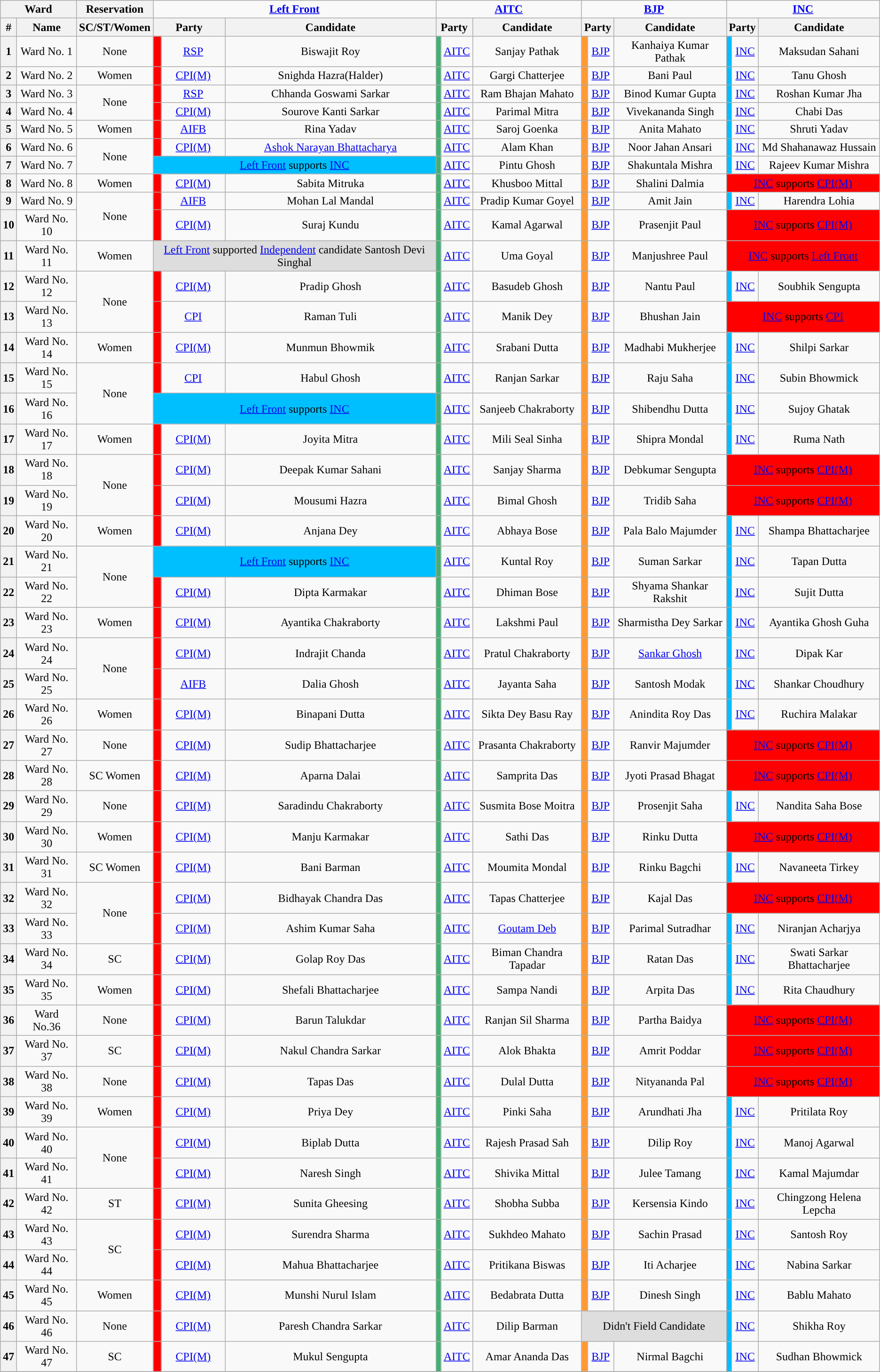<table class="wikitable sortable" style="text-align:center;">
<tr>
<th colspan="2">Ward</th>
<th colspan="1">Reservation</th>
<td colspan="3" bgcolor=><a href='#'><span><strong>Left Front</strong></span></a></td>
<td colspan="3"><a href='#'><span><strong>AITC</strong></span></a></td>
<td colspan="3"><a href='#'><span><strong>BJP</strong></span></a></td>
<td colspan="3" bgcolor=><a href='#'><span><strong>INC</strong></span></a></td>
</tr>
<tr>
<th>#</th>
<th>Name</th>
<th>SC/ST/Women</th>
<th colspan="2">Party</th>
<th>Candidate</th>
<th colspan="2">Party</th>
<th>Candidate</th>
<th colspan="2">Party</th>
<th>Candidate</th>
<th colspan="2">Party</th>
<th>Candidate</th>
</tr>
<tr>
<th>1</th>
<td>Ward No. 1</td>
<td>None</td>
<td bgcolor=#FF0000></td>
<td><a href='#'>RSP</a></td>
<td>Biswajit Roy</td>
<td bgcolor=#3CB371></td>
<td><a href='#'>AITC</a></td>
<td>Sanjay Pathak</td>
<td bgcolor=#FF9933></td>
<td><a href='#'>BJP</a></td>
<td>Kanhaiya Kumar Pathak</td>
<td bgcolor=#00BFFF></td>
<td><a href='#'>INC</a></td>
<td>Maksudan Sahani</td>
</tr>
<tr>
<th>2</th>
<td>Ward No. 2</td>
<td>Women</td>
<td bgcolor=#FF0000></td>
<td><a href='#'>CPI(M)</a></td>
<td>Snighda Hazra(Halder)</td>
<td bgcolor=#3CB371></td>
<td><a href='#'>AITC</a></td>
<td>Gargi Chatterjee</td>
<td bgcolor=#FF9933></td>
<td><a href='#'>BJP</a></td>
<td>Bani Paul</td>
<td bgcolor=#00BFFF></td>
<td><a href='#'>INC</a></td>
<td>Tanu Ghosh</td>
</tr>
<tr>
<th>3</th>
<td>Ward No. 3</td>
<td rowspan="2">None</td>
<td bgcolor=#FF0000></td>
<td><a href='#'>RSP</a></td>
<td>Chhanda Goswami Sarkar</td>
<td bgcolor=#3CB371></td>
<td><a href='#'>AITC</a></td>
<td>Ram Bhajan Mahato</td>
<td bgcolor=#FF9933></td>
<td><a href='#'>BJP</a></td>
<td>Binod Kumar Gupta</td>
<td bgcolor=#00BFFF></td>
<td><a href='#'>INC</a></td>
<td>Roshan Kumar Jha</td>
</tr>
<tr>
<th>4</th>
<td>Ward No. 4</td>
<td bgcolor=#FF0000></td>
<td><a href='#'>CPI(M)</a></td>
<td>Sourove Kanti Sarkar</td>
<td bgcolor=#3CB371></td>
<td><a href='#'>AITC</a></td>
<td>Parimal Mitra</td>
<td bgcolor=#FF9933></td>
<td><a href='#'>BJP</a></td>
<td>Vivekananda Singh</td>
<td bgcolor=#00BFFF></td>
<td><a href='#'>INC</a></td>
<td>Chabi Das</td>
</tr>
<tr>
<th>5</th>
<td>Ward No. 5</td>
<td>Women</td>
<td bgcolor=#FF0000></td>
<td><a href='#'>AIFB</a></td>
<td>Rina Yadav</td>
<td bgcolor=#3CB371></td>
<td><a href='#'>AITC</a></td>
<td>Saroj Goenka</td>
<td bgcolor=#FF9933></td>
<td><a href='#'>BJP</a></td>
<td>Anita Mahato</td>
<td bgcolor=#00BFFF></td>
<td><a href='#'>INC</a></td>
<td>Shruti Yadav</td>
</tr>
<tr>
<th>6</th>
<td>Ward No. 6</td>
<td rowspan="2">None</td>
<td bgcolor=#FF0000></td>
<td><a href='#'>CPI(M)</a></td>
<td><a href='#'>Ashok Narayan Bhattacharya</a></td>
<td bgcolor=#3CB371></td>
<td><a href='#'>AITC</a></td>
<td>Alam Khan</td>
<td bgcolor=#FF9933></td>
<td><a href='#'>BJP</a></td>
<td>Noor Jahan Ansari</td>
<td bgcolor=#00BFFF></td>
<td><a href='#'>INC</a></td>
<td>Md Shahanawaz Hussain</td>
</tr>
<tr>
<th>7</th>
<td>Ward No. 7</td>
<td colspan="3" style="background:#00BFFF;"><a href='#'>Left Front</a> supports <a href='#'>INC</a></td>
<td bgcolor=#3CB371></td>
<td><a href='#'>AITC</a></td>
<td>Pintu Ghosh</td>
<td bgcolor=#FF9933></td>
<td><a href='#'>BJP</a></td>
<td>Shakuntala Mishra</td>
<td bgcolor=#00BFFF></td>
<td><a href='#'>INC</a></td>
<td>Rajeev Kumar Mishra</td>
</tr>
<tr>
<th>8</th>
<td>Ward No. 8</td>
<td>Women</td>
<td bgcolor=#FF0000></td>
<td><a href='#'>CPI(M)</a></td>
<td>Sabita Mitruka</td>
<td bgcolor=#3CB371></td>
<td><a href='#'>AITC</a></td>
<td>Khusboo Mittal</td>
<td bgcolor=#FF9933></td>
<td><a href='#'>BJP</a></td>
<td>Shalini Dalmia</td>
<td colspan="3" style="background:#f00;"><a href='#'>INC</a> supports <a href='#'>CPI(M)</a></td>
</tr>
<tr>
<th>9</th>
<td>Ward No. 9</td>
<td rowspan="2">None</td>
<td bgcolor=#FF0000></td>
<td><a href='#'>AIFB</a></td>
<td>Mohan Lal Mandal</td>
<td bgcolor=#3CB371></td>
<td><a href='#'>AITC</a></td>
<td>Pradip Kumar Goyel</td>
<td bgcolor=#FF9933></td>
<td><a href='#'>BJP</a></td>
<td>Amit Jain</td>
<td bgcolor=#00BFFF></td>
<td><a href='#'>INC</a></td>
<td>Harendra Lohia</td>
</tr>
<tr>
<th>10</th>
<td>Ward No. 10</td>
<td bgcolor=#FF0000></td>
<td><a href='#'>CPI(M)</a></td>
<td>Suraj Kundu</td>
<td bgcolor=#3CB371></td>
<td><a href='#'>AITC</a></td>
<td>Kamal Agarwal</td>
<td bgcolor=#FF9933></td>
<td><a href='#'>BJP</a></td>
<td>Prasenjit Paul</td>
<td colspan="3" style="background:#f00;"><a href='#'>INC</a> supports <a href='#'>CPI(M)</a></td>
</tr>
<tr>
<th>11</th>
<td>Ward No. 11</td>
<td>Women</td>
<td colspan="3" style="background:#DDDDDD"><a href='#'>Left Front</a> supported <a href='#'>Independent</a> candidate Santosh Devi Singhal</td>
<td bgcolor=#3CB371></td>
<td><a href='#'>AITC</a></td>
<td>Uma Goyal</td>
<td bgcolor=#FF9933></td>
<td><a href='#'>BJP</a></td>
<td>Manjushree Paul</td>
<td colspan="3" style="background:#f00;"><a href='#'>INC</a> supports <a href='#'>Left Front</a></td>
</tr>
<tr>
<th>12</th>
<td>Ward No. 12</td>
<td rowspan="2">None</td>
<td bgcolor=#FF0000></td>
<td><a href='#'>CPI(M)</a></td>
<td>Pradip Ghosh</td>
<td bgcolor=#3CB371></td>
<td><a href='#'>AITC</a></td>
<td>Basudeb Ghosh</td>
<td bgcolor=#FF9933></td>
<td><a href='#'>BJP</a></td>
<td>Nantu Paul</td>
<td bgcolor=#00BFFF></td>
<td><a href='#'>INC</a></td>
<td>Soubhik Sengupta</td>
</tr>
<tr>
<th>13</th>
<td>Ward No. 13</td>
<td bgcolor=#FF0000></td>
<td><a href='#'>CPI</a></td>
<td>Raman Tuli</td>
<td bgcolor=#3CB371></td>
<td><a href='#'>AITC</a></td>
<td>Manik Dey</td>
<td bgcolor=#FF9933></td>
<td><a href='#'>BJP</a></td>
<td>Bhushan Jain</td>
<td colspan="3" style="background:#f00;"><a href='#'>INC</a> supports <a href='#'>CPI</a></td>
</tr>
<tr>
<th>14</th>
<td>Ward No. 14</td>
<td>Women</td>
<td bgcolor=#FF0000></td>
<td><a href='#'>CPI(M)</a></td>
<td>Munmun Bhowmik</td>
<td bgcolor=#3CB371></td>
<td><a href='#'>AITC</a></td>
<td>Srabani Dutta</td>
<td bgcolor=#FF9933></td>
<td><a href='#'>BJP</a></td>
<td>Madhabi Mukherjee</td>
<td bgcolor=#00BFFF></td>
<td><a href='#'>INC</a></td>
<td>Shilpi Sarkar</td>
</tr>
<tr>
<th>15</th>
<td>Ward No. 15</td>
<td rowspan="2">None</td>
<td bgcolor=#FF0000></td>
<td><a href='#'>CPI</a></td>
<td>Habul Ghosh</td>
<td bgcolor=#3CB371></td>
<td><a href='#'>AITC</a></td>
<td>Ranjan Sarkar</td>
<td bgcolor=#FF9933></td>
<td><a href='#'>BJP</a></td>
<td>Raju Saha</td>
<td bgcolor=#00BFFF></td>
<td><a href='#'>INC</a></td>
<td>Subin Bhowmick</td>
</tr>
<tr>
<th>16</th>
<td>Ward No. 16</td>
<td colspan="3" style="background:#00BFFF;"><a href='#'>Left Front</a> supports <a href='#'>INC</a></td>
<td bgcolor=#3CB371></td>
<td><a href='#'>AITC</a></td>
<td>Sanjeeb Chakraborty</td>
<td bgcolor=#FF9933></td>
<td><a href='#'>BJP</a></td>
<td>Shibendhu Dutta</td>
<td bgcolor=#00BFFF></td>
<td><a href='#'>INC</a></td>
<td>Sujoy Ghatak</td>
</tr>
<tr>
<th>17</th>
<td>Ward No. 17</td>
<td>Women</td>
<td bgcolor=#FF0000></td>
<td><a href='#'>CPI(M)</a></td>
<td>Joyita Mitra</td>
<td bgcolor=#3CB371></td>
<td><a href='#'>AITC</a></td>
<td>Mili Seal Sinha</td>
<td bgcolor=#FF9933></td>
<td><a href='#'>BJP</a></td>
<td>Shipra Mondal</td>
<td bgcolor=#00BFFF></td>
<td><a href='#'>INC</a></td>
<td>Ruma Nath</td>
</tr>
<tr>
<th>18</th>
<td>Ward No. 18</td>
<td rowspan="2">None</td>
<td bgcolor=#FF0000></td>
<td><a href='#'>CPI(M)</a></td>
<td>Deepak Kumar Sahani</td>
<td bgcolor=#3CB371></td>
<td><a href='#'>AITC</a></td>
<td>Sanjay Sharma</td>
<td bgcolor=#FF9933></td>
<td><a href='#'>BJP</a></td>
<td>Debkumar Sengupta</td>
<td colspan="3" style="background:#f00;"><a href='#'>INC</a> supports <a href='#'>CPI(M)</a></td>
</tr>
<tr>
<th>19</th>
<td>Ward No. 19</td>
<td bgcolor=#FF0000></td>
<td><a href='#'>CPI(M)</a></td>
<td>Mousumi Hazra</td>
<td bgcolor=#3CB371></td>
<td><a href='#'>AITC</a></td>
<td>Bimal Ghosh</td>
<td bgcolor=#FF9933></td>
<td><a href='#'>BJP</a></td>
<td>Tridib Saha</td>
<td colspan="3" style="background:#f00;"><a href='#'>INC</a> supports <a href='#'>CPI(M)</a></td>
</tr>
<tr>
<th>20</th>
<td>Ward No. 20</td>
<td>Women</td>
<td bgcolor=#FF0000></td>
<td><a href='#'>CPI(M)</a></td>
<td>Anjana Dey</td>
<td bgcolor=#3CB371></td>
<td><a href='#'>AITC</a></td>
<td>Abhaya Bose</td>
<td bgcolor=#FF9933></td>
<td><a href='#'>BJP</a></td>
<td>Pala Balo Majumder</td>
<td bgcolor=#00BFFF></td>
<td><a href='#'>INC</a></td>
<td>Shampa Bhattacharjee</td>
</tr>
<tr>
<th>21</th>
<td>Ward No. 21</td>
<td rowspan="2">None</td>
<td colspan="3" style="background:#00BFFF;"><a href='#'>Left Front</a> supports <a href='#'>INC</a></td>
<td bgcolor=#3CB371></td>
<td><a href='#'>AITC</a></td>
<td>Kuntal Roy</td>
<td bgcolor=#FF9933></td>
<td><a href='#'>BJP</a></td>
<td>Suman Sarkar</td>
<td bgcolor=#00BFFF></td>
<td><a href='#'>INC</a></td>
<td>Tapan Dutta</td>
</tr>
<tr>
<th>22</th>
<td>Ward No. 22</td>
<td bgcolor=#FF0000></td>
<td><a href='#'>CPI(M)</a></td>
<td>Dipta Karmakar</td>
<td bgcolor=#3CB371></td>
<td><a href='#'>AITC</a></td>
<td>Dhiman Bose</td>
<td bgcolor=#FF9933></td>
<td><a href='#'>BJP</a></td>
<td>Shyama Shankar Rakshit</td>
<td bgcolor=#00BFFF></td>
<td><a href='#'>INC</a></td>
<td>Sujit Dutta</td>
</tr>
<tr>
<th>23</th>
<td>Ward No. 23</td>
<td>Women</td>
<td bgcolor=#FF0000></td>
<td><a href='#'>CPI(M)</a></td>
<td>Ayantika Chakraborty</td>
<td bgcolor=#3CB371></td>
<td><a href='#'>AITC</a></td>
<td>Lakshmi Paul</td>
<td bgcolor=#FF9933></td>
<td><a href='#'>BJP</a></td>
<td>Sharmistha Dey Sarkar</td>
<td bgcolor=#00BFFF></td>
<td><a href='#'>INC</a></td>
<td>Ayantika Ghosh Guha</td>
</tr>
<tr>
<th>24</th>
<td>Ward No. 24</td>
<td rowspan="2">None</td>
<td bgcolor=#FF0000></td>
<td><a href='#'>CPI(M)</a></td>
<td>Indrajit Chanda</td>
<td bgcolor=#3CB371></td>
<td><a href='#'>AITC</a></td>
<td>Pratul Chakraborty</td>
<td bgcolor=#FF9933></td>
<td><a href='#'>BJP</a></td>
<td><a href='#'>Sankar Ghosh</a></td>
<td bgcolor=#00BFFF></td>
<td><a href='#'>INC</a></td>
<td>Dipak Kar</td>
</tr>
<tr>
<th>25</th>
<td>Ward No. 25</td>
<td bgcolor=#FF0000></td>
<td><a href='#'>AIFB</a></td>
<td>Dalia Ghosh</td>
<td bgcolor=#3CB371></td>
<td><a href='#'>AITC</a></td>
<td>Jayanta Saha</td>
<td bgcolor=#FF9933></td>
<td><a href='#'>BJP</a></td>
<td>Santosh Modak</td>
<td bgcolor=#00BFFF></td>
<td><a href='#'>INC</a></td>
<td>Shankar Choudhury</td>
</tr>
<tr>
<th>26</th>
<td>Ward No. 26</td>
<td>Women</td>
<td bgcolor=#FF0000></td>
<td><a href='#'>CPI(M)</a></td>
<td>Binapani Dutta</td>
<td bgcolor=#3CB371></td>
<td><a href='#'>AITC</a></td>
<td>Sikta Dey Basu Ray</td>
<td bgcolor=#FF9933></td>
<td><a href='#'>BJP</a></td>
<td>Anindita Roy Das</td>
<td bgcolor=#00BFFF></td>
<td><a href='#'>INC</a></td>
<td>Ruchira Malakar</td>
</tr>
<tr>
<th>27</th>
<td>Ward No. 27</td>
<td>None</td>
<td bgcolor=#FF0000></td>
<td><a href='#'>CPI(M)</a></td>
<td>Sudip Bhattacharjee</td>
<td bgcolor=#3CB371></td>
<td><a href='#'>AITC</a></td>
<td>Prasanta Chakraborty</td>
<td bgcolor=#FF9933></td>
<td><a href='#'>BJP</a></td>
<td>Ranvir Majumder</td>
<td colspan="3" style="background:#f00;"><a href='#'>INC</a> supports <a href='#'>CPI(M)</a></td>
</tr>
<tr>
<th>28</th>
<td>Ward No. 28</td>
<td>SC Women</td>
<td bgcolor=#FF0000></td>
<td><a href='#'>CPI(M)</a></td>
<td>Aparna Dalai</td>
<td bgcolor=#3CB371></td>
<td><a href='#'>AITC</a></td>
<td>Samprita Das</td>
<td bgcolor=#FF9933></td>
<td><a href='#'>BJP</a></td>
<td>Jyoti Prasad Bhagat</td>
<td colspan="3" style="background:#f00;"><a href='#'>INC</a> supports <a href='#'>CPI(M)</a></td>
</tr>
<tr>
<th>29</th>
<td>Ward No. 29</td>
<td>None</td>
<td bgcolor=#FF0000></td>
<td><a href='#'>CPI(M)</a></td>
<td>Saradindu Chakraborty</td>
<td bgcolor=#3CB371></td>
<td><a href='#'>AITC</a></td>
<td>Susmita Bose Moitra</td>
<td bgcolor=#FF9933></td>
<td><a href='#'>BJP</a></td>
<td>Prosenjit Saha</td>
<td bgcolor=#00BFFF></td>
<td><a href='#'>INC</a></td>
<td>Nandita Saha Bose</td>
</tr>
<tr>
<th>30</th>
<td>Ward No. 30</td>
<td>Women</td>
<td bgcolor=#FF0000></td>
<td><a href='#'>CPI(M)</a></td>
<td>Manju Karmakar</td>
<td bgcolor=#3CB371></td>
<td><a href='#'>AITC</a></td>
<td>Sathi Das</td>
<td bgcolor=#FF9933></td>
<td><a href='#'>BJP</a></td>
<td>Rinku Dutta</td>
<td colspan="3" style="background:#f00;"><a href='#'>INC</a> supports <a href='#'>CPI(M)</a></td>
</tr>
<tr>
<th>31</th>
<td>Ward No. 31</td>
<td>SC Women</td>
<td bgcolor=#FF0000></td>
<td><a href='#'>CPI(M)</a></td>
<td>Bani Barman</td>
<td bgcolor=#3CB371></td>
<td><a href='#'>AITC</a></td>
<td>Moumita Mondal</td>
<td bgcolor=#FF9933></td>
<td><a href='#'>BJP</a></td>
<td>Rinku Bagchi</td>
<td bgcolor=#00BFFF></td>
<td><a href='#'>INC</a></td>
<td>Navaneeta Tirkey</td>
</tr>
<tr>
<th>32</th>
<td>Ward No. 32</td>
<td rowspan="2">None</td>
<td bgcolor=#FF0000></td>
<td><a href='#'>CPI(M)</a></td>
<td>Bidhayak Chandra Das</td>
<td bgcolor=#3CB371></td>
<td><a href='#'>AITC</a></td>
<td>Tapas Chatterjee</td>
<td bgcolor=#FF9933></td>
<td><a href='#'>BJP</a></td>
<td>Kajal Das</td>
<td colspan="3" style="background:#f00;"><a href='#'>INC</a> supports <a href='#'>CPI(M)</a></td>
</tr>
<tr>
<th>33</th>
<td>Ward No. 33</td>
<td bgcolor=#FF0000></td>
<td><a href='#'>CPI(M)</a></td>
<td>Ashim Kumar Saha</td>
<td bgcolor=#3CB371></td>
<td><a href='#'>AITC</a></td>
<td><a href='#'>Goutam Deb</a></td>
<td bgcolor=#FF9933></td>
<td><a href='#'>BJP</a></td>
<td>Parimal Sutradhar</td>
<td bgcolor=#00BFFF></td>
<td><a href='#'>INC</a></td>
<td>Niranjan Acharjya</td>
</tr>
<tr>
<th>34</th>
<td>Ward No. 34</td>
<td>SC</td>
<td bgcolor=#FF0000></td>
<td><a href='#'>CPI(M)</a></td>
<td>Golap Roy Das</td>
<td bgcolor=#3CB371></td>
<td><a href='#'>AITC</a></td>
<td>Biman Chandra Tapadar</td>
<td bgcolor=#FF9933></td>
<td><a href='#'>BJP</a></td>
<td>Ratan Das</td>
<td bgcolor=#00BFFF></td>
<td><a href='#'>INC</a></td>
<td>Swati Sarkar Bhattacharjee</td>
</tr>
<tr>
<th>35</th>
<td>Ward No. 35</td>
<td>Women</td>
<td bgcolor=#FF0000></td>
<td><a href='#'>CPI(M)</a></td>
<td>Shefali Bhattacharjee</td>
<td bgcolor=#3CB371></td>
<td><a href='#'>AITC</a></td>
<td>Sampa Nandi</td>
<td bgcolor=#FF9933></td>
<td><a href='#'>BJP</a></td>
<td>Arpita Das</td>
<td bgcolor=#00BFFF></td>
<td><a href='#'>INC</a></td>
<td>Rita Chaudhury</td>
</tr>
<tr>
<th>36</th>
<td>Ward No.36</td>
<td>None</td>
<td bgcolor=#FF0000></td>
<td><a href='#'>CPI(M)</a></td>
<td>Barun Talukdar</td>
<td bgcolor=#3CB371></td>
<td><a href='#'>AITC</a></td>
<td>Ranjan Sil Sharma</td>
<td bgcolor=#FF9933></td>
<td><a href='#'>BJP</a></td>
<td>Partha Baidya</td>
<td colspan="3" style="background:#f00;"><a href='#'>INC</a> supports <a href='#'>CPI(M)</a></td>
</tr>
<tr>
<th>37</th>
<td>Ward No. 37</td>
<td>SC</td>
<td bgcolor=#FF0000></td>
<td><a href='#'>CPI(M)</a></td>
<td>Nakul Chandra Sarkar</td>
<td bgcolor=#3CB371></td>
<td><a href='#'>AITC</a></td>
<td>Alok Bhakta</td>
<td bgcolor=#FF9933></td>
<td><a href='#'>BJP</a></td>
<td>Amrit Poddar</td>
<td colspan="3" style="background:#f00;"><a href='#'>INC</a> supports <a href='#'>CPI(M)</a></td>
</tr>
<tr>
<th>38</th>
<td>Ward No. 38</td>
<td>None</td>
<td bgcolor=#FF0000></td>
<td><a href='#'>CPI(M)</a></td>
<td>Tapas Das</td>
<td bgcolor=#3CB371></td>
<td><a href='#'>AITC</a></td>
<td>Dulal Dutta</td>
<td bgcolor=#FF9933></td>
<td><a href='#'>BJP</a></td>
<td>Nityananda Pal</td>
<td colspan="3" style="background:#f00;"><a href='#'>INC</a> supports <a href='#'>CPI(M)</a></td>
</tr>
<tr>
<th>39</th>
<td>Ward No. 39</td>
<td>Women</td>
<td bgcolor=#FF0000></td>
<td><a href='#'>CPI(M)</a></td>
<td>Priya Dey</td>
<td bgcolor=#3CB371></td>
<td><a href='#'>AITC</a></td>
<td>Pinki Saha</td>
<td bgcolor=#FF9933></td>
<td><a href='#'>BJP</a></td>
<td>Arundhati Jha</td>
<td bgcolor=#00BFFF></td>
<td><a href='#'>INC</a></td>
<td>Pritilata Roy</td>
</tr>
<tr>
<th>40</th>
<td>Ward No. 40</td>
<td rowspan="2">None</td>
<td bgcolor=#FF0000></td>
<td><a href='#'>CPI(M)</a></td>
<td>Biplab Dutta</td>
<td bgcolor=#3CB371></td>
<td><a href='#'>AITC</a></td>
<td>Rajesh Prasad Sah</td>
<td bgcolor=#FF9933></td>
<td><a href='#'>BJP</a></td>
<td>Dilip Roy</td>
<td bgcolor=#00BFFF></td>
<td><a href='#'>INC</a></td>
<td>Manoj Agarwal</td>
</tr>
<tr>
<th>41</th>
<td>Ward No. 41</td>
<td bgcolor=#FF0000></td>
<td><a href='#'>CPI(M)</a></td>
<td>Naresh Singh</td>
<td bgcolor=#3CB371></td>
<td><a href='#'>AITC</a></td>
<td>Shivika Mittal</td>
<td bgcolor=#FF9933></td>
<td><a href='#'>BJP</a></td>
<td>Julee Tamang</td>
<td bgcolor=#00BFFF></td>
<td><a href='#'>INC</a></td>
<td>Kamal Majumdar</td>
</tr>
<tr>
<th>42</th>
<td>Ward No. 42</td>
<td>ST</td>
<td bgcolor=#FF0000></td>
<td><a href='#'>CPI(M)</a></td>
<td>Sunita Gheesing</td>
<td bgcolor=#3CB371></td>
<td><a href='#'>AITC</a></td>
<td>Shobha Subba</td>
<td bgcolor=#FF9933></td>
<td><a href='#'>BJP</a></td>
<td>Kersensia Kindo</td>
<td bgcolor=#00BFFF></td>
<td><a href='#'>INC</a></td>
<td>Chingzong Helena Lepcha</td>
</tr>
<tr>
<th>43</th>
<td>Ward No. 43</td>
<td rowspan="2">SC</td>
<td bgcolor=#FF0000></td>
<td><a href='#'>CPI(M)</a></td>
<td>Surendra Sharma</td>
<td bgcolor=#3CB371></td>
<td><a href='#'>AITC</a></td>
<td>Sukhdeo Mahato</td>
<td bgcolor=#FF9933></td>
<td><a href='#'>BJP</a></td>
<td>Sachin Prasad</td>
<td bgcolor=#00BFFF></td>
<td><a href='#'>INC</a></td>
<td>Santosh Roy</td>
</tr>
<tr>
<th>44</th>
<td>Ward No. 44</td>
<td bgcolor=#FF0000></td>
<td><a href='#'>CPI(M)</a></td>
<td>Mahua Bhattacharjee</td>
<td bgcolor=#3CB371></td>
<td><a href='#'>AITC</a></td>
<td>Pritikana Biswas</td>
<td bgcolor=#FF9933></td>
<td><a href='#'>BJP</a></td>
<td>Iti Acharjee</td>
<td bgcolor=#00BFFF></td>
<td><a href='#'>INC</a></td>
<td>Nabina Sarkar</td>
</tr>
<tr>
<th>45</th>
<td>Ward No. 45</td>
<td>Women</td>
<td bgcolor=#FF0000></td>
<td><a href='#'>CPI(M)</a></td>
<td>Munshi Nurul Islam</td>
<td bgcolor=#3CB371></td>
<td><a href='#'>AITC</a></td>
<td>Bedabrata Dutta</td>
<td bgcolor=#FF9933></td>
<td><a href='#'>BJP</a></td>
<td>Dinesh Singh</td>
<td bgcolor=#00BFFF></td>
<td><a href='#'>INC</a></td>
<td>Bablu Mahato</td>
</tr>
<tr>
<th>46</th>
<td>Ward No. 46</td>
<td>None</td>
<td bgcolor=#FF0000></td>
<td><a href='#'>CPI(M)</a></td>
<td>Paresh Chandra Sarkar</td>
<td bgcolor=#3CB371></td>
<td><a href='#'>AITC</a></td>
<td>Dilip Barman</td>
<td colspan="3" style="background:#DDDDDD;">Didn't Field Candidate</td>
<td bgcolor=#00BFFF></td>
<td><a href='#'>INC</a></td>
<td>Shikha Roy</td>
</tr>
<tr>
<th>47</th>
<td>Ward No. 47</td>
<td>SC</td>
<td bgcolor=#FF0000></td>
<td><a href='#'>CPI(M)</a></td>
<td>Mukul Sengupta</td>
<td bgcolor=#3CB371></td>
<td><a href='#'>AITC</a></td>
<td>Amar Ananda Das</td>
<td bgcolor=#FF9933></td>
<td><a href='#'>BJP</a></td>
<td>Nirmal Bagchi</td>
<td bgcolor=#00BFFF></td>
<td><a href='#'>INC</a></td>
<td>Sudhan Bhowmick</td>
</tr>
<tr>
</tr>
</table>
